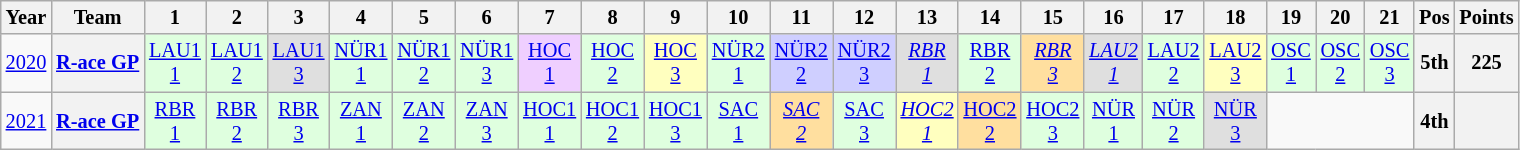<table class="wikitable" style="text-align:center; font-size:85%">
<tr>
<th>Year</th>
<th>Team</th>
<th>1</th>
<th>2</th>
<th>3</th>
<th>4</th>
<th>5</th>
<th>6</th>
<th>7</th>
<th>8</th>
<th>9</th>
<th>10</th>
<th>11</th>
<th>12</th>
<th>13</th>
<th>14</th>
<th>15</th>
<th>16</th>
<th>17</th>
<th>18</th>
<th>19</th>
<th>20</th>
<th>21</th>
<th>Pos</th>
<th>Points</th>
</tr>
<tr>
<td><a href='#'>2020</a></td>
<th nowrap><a href='#'>R-ace GP</a></th>
<td style="background:#DFFFDF;"><a href='#'>LAU1<br>1</a><br></td>
<td style="background:#DFFFDF;"><a href='#'>LAU1<br>2</a><br></td>
<td style="background:#DFDFDF;"><a href='#'>LAU1<br>3</a><br></td>
<td style="background:#DFFFDF;"><a href='#'>NÜR1<br>1</a><br></td>
<td style="background:#DFFFDF;"><a href='#'>NÜR1<br>2</a><br></td>
<td style="background:#DFFFDF;"><a href='#'>NÜR1<br>3</a><br></td>
<td style="background:#EFCFFF;"><a href='#'>HOC<br>1</a><br></td>
<td style="background:#DFFFDF;"><a href='#'>HOC<br>2</a><br></td>
<td style="background:#FFFFBF;"><a href='#'>HOC<br>3</a><br></td>
<td style="background:#DFFFDF;"><a href='#'>NÜR2<br>1</a><br></td>
<td style="background:#CFCFFF;"><a href='#'>NÜR2<br>2</a><br></td>
<td style="background:#CFCFFF;"><a href='#'>NÜR2<br>3</a><br></td>
<td style="background:#DFDFDF;"><em><a href='#'>RBR<br>1</a></em><br></td>
<td style="background:#DFFFDF;"><a href='#'>RBR<br>2</a><br></td>
<td style="background:#FFDF9F;"><em><a href='#'>RBR<br>3</a></em><br></td>
<td style="background:#DFDFDF;"><em><a href='#'>LAU2<br>1</a></em><br></td>
<td style="background:#DFFFDF;"><a href='#'>LAU2<br>2</a><br></td>
<td style="background:#FFFFBF;"><a href='#'>LAU2<br>3</a><br></td>
<td style="background:#DFFFDF;"><a href='#'>OSC<br>1</a><br></td>
<td style="background:#DFFFDF;"><a href='#'>OSC<br>2</a><br></td>
<td style="background:#DFFFDF;"><a href='#'>OSC<br>3</a><br></td>
<th>5th</th>
<th>225</th>
</tr>
<tr>
<td><a href='#'>2021</a></td>
<th nowrap><a href='#'>R-ace GP</a></th>
<td style="background:#DFFFDF;"><a href='#'>RBR<br>1</a><br></td>
<td style="background:#DFFFDF;"><a href='#'>RBR<br>2</a><br></td>
<td style="background:#DFFFDF;"><a href='#'>RBR<br>3</a><br></td>
<td style="background:#DFFFDF;"><a href='#'>ZAN<br>1</a><br></td>
<td style="background:#DFFFDF;"><a href='#'>ZAN<br>2</a><br></td>
<td style="background:#DFFFDF;"><a href='#'>ZAN<br>3</a><br></td>
<td style="background:#DFFFDF;"><a href='#'>HOC1<br>1</a><br></td>
<td style="background:#DFFFDF;"><a href='#'>HOC1<br>2</a><br></td>
<td style="background:#DFFFDF;"><a href='#'>HOC1<br>3</a><br></td>
<td style="background:#DFFFDF;"><a href='#'>SAC<br>1</a><br></td>
<td style="background:#FFDF9F;"><em><a href='#'>SAC<br>2</a></em><br></td>
<td style="background:#DFFFDF;"><a href='#'>SAC<br>3</a><br></td>
<td style="background:#FFFFBF;"><em><a href='#'>HOC2<br>1</a></em><br></td>
<td style="background:#FFDF9F;"><a href='#'>HOC2<br>2</a><br></td>
<td style="background:#DFFFDF;"><a href='#'>HOC2<br>3</a><br></td>
<td style="background:#DFFFDF;"><a href='#'>NÜR<br>1</a><br></td>
<td style="background:#DFFFDF;"><a href='#'>NÜR<br>2</a><br></td>
<td style="background:#DFDFDF;"><a href='#'>NÜR<br>3</a><br></td>
<td colspan=3></td>
<th>4th</th>
<th></th>
</tr>
</table>
